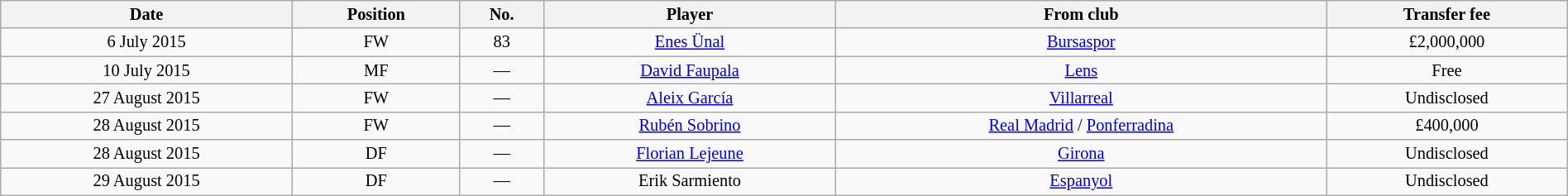<table class="wikitable sortable" style="width:100%; text-align:center; font-size:85%; text-align:centre;">
<tr>
<th>Date</th>
<th>Position</th>
<th>No.</th>
<th>Player</th>
<th>From club</th>
<th>Transfer fee</th>
</tr>
<tr>
<td>6 July 2015</td>
<td>FW</td>
<td>83</td>
<td> <a href='#'>Enes Ünal</a></td>
<td> <a href='#'>Bursaspor</a></td>
<td>£2,000,000</td>
</tr>
<tr>
<td>10 July 2015</td>
<td>MF</td>
<td>—</td>
<td> <a href='#'>David Faupala</a></td>
<td> <a href='#'>Lens</a></td>
<td>Free</td>
</tr>
<tr>
<td>27 August 2015</td>
<td>FW</td>
<td>—</td>
<td> <a href='#'>Aleix García</a></td>
<td> <a href='#'>Villarreal</a></td>
<td>Undisclosed</td>
</tr>
<tr>
<td>28 August 2015</td>
<td>FW</td>
<td>—</td>
<td> <a href='#'>Rubén Sobrino</a></td>
<td> <a href='#'>Real Madrid</a> /  <a href='#'>Ponferradina</a></td>
<td>£400,000</td>
</tr>
<tr>
<td>28 August 2015</td>
<td>DF</td>
<td>—</td>
<td> <a href='#'>Florian Lejeune</a></td>
<td> <a href='#'>Girona</a></td>
<td>Undisclosed</td>
</tr>
<tr>
<td>29 August 2015</td>
<td>DF</td>
<td>—</td>
<td> Erik Sarmiento</td>
<td> <a href='#'>Espanyol</a></td>
<td>Undisclosed</td>
</tr>
</table>
